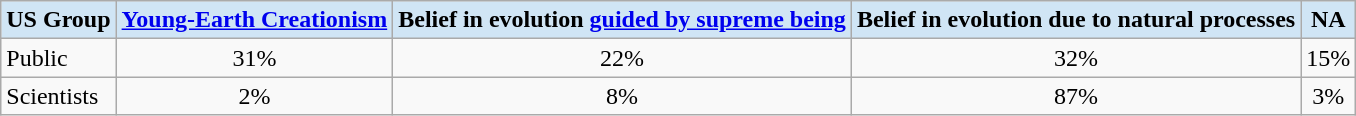<table class="wikitable" style="text-align: center;">
<tr>
<th style="background:#d0e5f5;color:black">US Group</th>
<th style="background:#d0e5f5;color:black" !><a href='#'>Young-Earth Creationism</a></th>
<th style="background:#d0e5f5;color:black">Belief in evolution <a href='#'>guided by supreme being</a></th>
<th style="background:#d0e5f5;color:black">Belief in evolution due to natural processes</th>
<th style="background:#d0e5f5;color:black">NA</th>
</tr>
<tr>
<td align="left">Public</td>
<td>31%</td>
<td>22%</td>
<td>32%</td>
<td>15%</td>
</tr>
<tr>
<td align="left">Scientists</td>
<td>2%</td>
<td>8%</td>
<td>87%</td>
<td>3%</td>
</tr>
</table>
